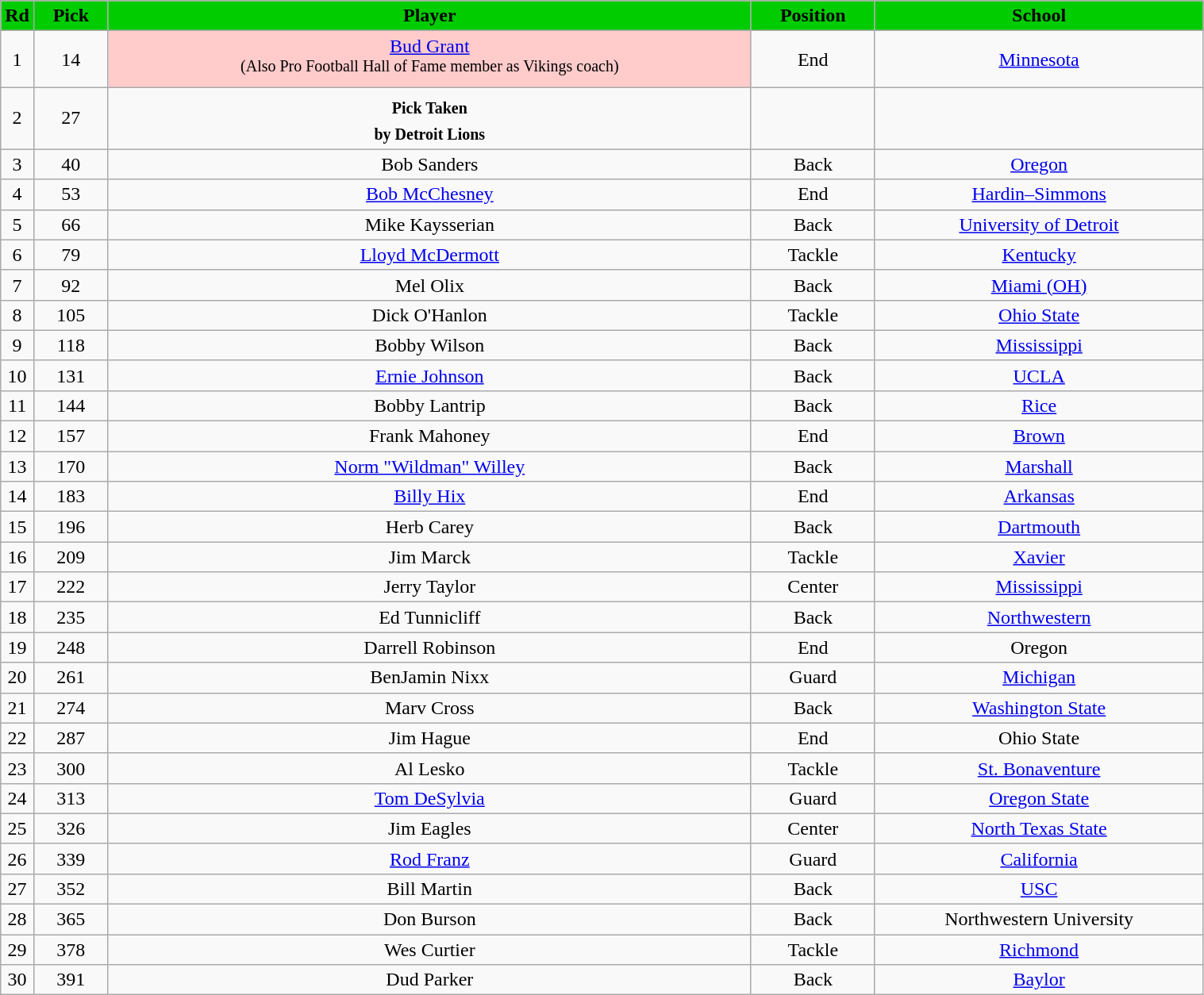<table class="wikitable sortable sortable" style="width:80%">
<tr>
<th style="background:#00cc00;" width=2%><strong>Rd</strong></th>
<th !width=1% style="background:#00cc00;"><strong>Pick</strong></th>
<th !width=15% style="background:#00cc00;"><strong>Player</strong></th>
<th !width=2% style="background:#00cc00;"><strong>Position</strong></th>
<th !width=15% style="background:#00cc00;"><strong>School</strong></th>
</tr>
<tr align="center" bgcolor="">
<td>1</td>
<td>14</td>
<td bgcolor="#FFCBCB"><a href='#'>Bud Grant</a><br><sup>(Also Pro Football Hall of Fame member as Vikings coach)</sup></td>
<td>End</td>
<td><a href='#'>Minnesota</a></td>
</tr>
<tr align="center" bgcolor="">
<td>2</td>
<td>27</td>
<td><sub><strong>Pick Taken</strong> <br><strong>by Detroit Lions</strong></sub></td>
<td></td>
<td></td>
</tr>
<tr align="center" bgcolor="">
<td>3</td>
<td>40</td>
<td>Bob Sanders</td>
<td>Back</td>
<td><a href='#'>Oregon</a></td>
</tr>
<tr align="center" bgcolor="">
<td>4</td>
<td>53</td>
<td><a href='#'>Bob McChesney</a></td>
<td>End</td>
<td><a href='#'>Hardin–Simmons</a></td>
</tr>
<tr align="center" bgcolor="">
<td>5</td>
<td>66</td>
<td>Mike Kaysserian</td>
<td>Back</td>
<td><a href='#'>University of Detroit</a></td>
</tr>
<tr align="center" bgcolor="">
<td>6</td>
<td>79</td>
<td><a href='#'>Lloyd McDermott</a></td>
<td>Tackle</td>
<td><a href='#'>Kentucky</a></td>
</tr>
<tr align="center" bgcolor="">
<td>7</td>
<td>92</td>
<td>Mel Olix</td>
<td>Back</td>
<td><a href='#'>Miami (OH)</a></td>
</tr>
<tr align="center" bgcolor="">
<td>8</td>
<td>105</td>
<td>Dick O'Hanlon</td>
<td>Tackle</td>
<td><a href='#'>Ohio State</a></td>
</tr>
<tr align="center" bgcolor="">
<td>9</td>
<td>118</td>
<td>Bobby Wilson</td>
<td>Back</td>
<td><a href='#'>Mississippi</a></td>
</tr>
<tr align="center" bgcolor="">
<td>10</td>
<td>131</td>
<td><a href='#'>Ernie Johnson</a></td>
<td>Back</td>
<td><a href='#'>UCLA</a></td>
</tr>
<tr align="center" bgcolor="">
<td>11</td>
<td>144</td>
<td>Bobby Lantrip</td>
<td>Back</td>
<td><a href='#'>Rice</a></td>
</tr>
<tr align="center" bgcolor="">
<td>12</td>
<td>157</td>
<td>Frank Mahoney</td>
<td>End</td>
<td><a href='#'>Brown</a></td>
</tr>
<tr align="center" bgcolor="">
<td>13</td>
<td>170</td>
<td><a href='#'>Norm "Wildman" Willey</a></td>
<td>Back</td>
<td><a href='#'>Marshall</a></td>
</tr>
<tr align="center" bgcolor="">
<td>14</td>
<td>183</td>
<td><a href='#'>Billy Hix</a></td>
<td>End</td>
<td><a href='#'>Arkansas</a></td>
</tr>
<tr align="center" bgcolor="">
<td>15</td>
<td>196</td>
<td>Herb Carey</td>
<td>Back</td>
<td><a href='#'>Dartmouth</a></td>
</tr>
<tr align="center" bgcolor="">
<td>16</td>
<td>209</td>
<td>Jim Marck</td>
<td>Tackle</td>
<td><a href='#'>Xavier</a></td>
</tr>
<tr align="center" bgcolor="">
<td>17</td>
<td>222</td>
<td>Jerry Taylor</td>
<td>Center</td>
<td><a href='#'>Mississippi</a></td>
</tr>
<tr align="center" bgcolor="">
<td>18</td>
<td>235</td>
<td>Ed Tunnicliff</td>
<td>Back</td>
<td><a href='#'>Northwestern</a></td>
</tr>
<tr align="center" bgcolor="">
<td>19</td>
<td>248</td>
<td>Darrell Robinson</td>
<td>End</td>
<td>Oregon</td>
</tr>
<tr align="center" bgcolor="">
<td>20</td>
<td>261</td>
<td>BenJamin Nixx</td>
<td>Guard</td>
<td><a href='#'>Michigan</a></td>
</tr>
<tr align="center" bgcolor="">
<td>21</td>
<td>274</td>
<td>Marv Cross</td>
<td>Back</td>
<td><a href='#'>Washington State</a></td>
</tr>
<tr align="center" bgcolor="">
<td>22</td>
<td>287</td>
<td>Jim Hague</td>
<td>End</td>
<td>Ohio State</td>
</tr>
<tr align="center" bgcolor="">
<td>23</td>
<td>300</td>
<td>Al Lesko</td>
<td>Tackle</td>
<td><a href='#'>St. Bonaventure</a></td>
</tr>
<tr align="center" bgcolor="">
<td>24</td>
<td>313</td>
<td><a href='#'>Tom DeSylvia</a></td>
<td>Guard</td>
<td><a href='#'>Oregon State</a></td>
</tr>
<tr align="center" bgcolor="">
<td>25</td>
<td>326</td>
<td>Jim Eagles</td>
<td>Center</td>
<td><a href='#'>North Texas State</a></td>
</tr>
<tr align="center" bgcolor="">
<td>26</td>
<td>339</td>
<td><a href='#'>Rod Franz</a></td>
<td>Guard</td>
<td><a href='#'>California</a></td>
</tr>
<tr align="center" bgcolor="">
<td>27</td>
<td>352</td>
<td>Bill Martin</td>
<td>Back</td>
<td><a href='#'>USC</a></td>
</tr>
<tr align="center" bgcolor="">
<td>28</td>
<td>365</td>
<td>Don Burson</td>
<td>Back</td>
<td>Northwestern University</td>
</tr>
<tr align="center" bgcolor="">
<td>29</td>
<td>378</td>
<td>Wes Curtier</td>
<td>Tackle</td>
<td><a href='#'>Richmond</a></td>
</tr>
<tr align="center" bgcolor="">
<td>30</td>
<td>391</td>
<td>Dud Parker</td>
<td>Back</td>
<td><a href='#'>Baylor</a></td>
</tr>
</table>
